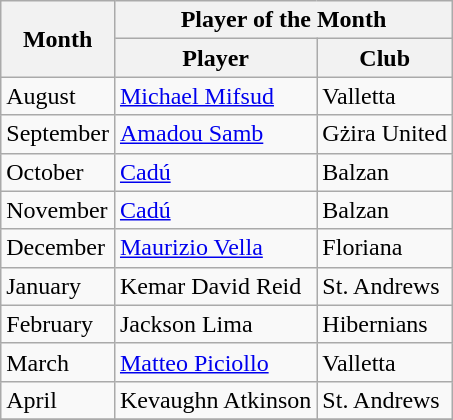<table class="wikitable">
<tr>
<th rowspan="2">Month</th>
<th colspan="2">Player of the Month</th>
</tr>
<tr>
<th>Player</th>
<th>Club</th>
</tr>
<tr>
<td>August</td>
<td> <a href='#'>Michael Mifsud</a></td>
<td>Valletta</td>
</tr>
<tr>
<td>September</td>
<td> <a href='#'>Amadou Samb</a></td>
<td>Gżira United</td>
</tr>
<tr>
<td>October</td>
<td> <a href='#'>Cadú</a></td>
<td>Balzan</td>
</tr>
<tr>
<td>November</td>
<td> <a href='#'>Cadú</a></td>
<td>Balzan</td>
</tr>
<tr>
<td>December</td>
<td> <a href='#'>Maurizio Vella</a></td>
<td>Floriana</td>
</tr>
<tr>
<td>January</td>
<td> Kemar David Reid</td>
<td>St. Andrews</td>
</tr>
<tr>
<td>February</td>
<td> Jackson Lima</td>
<td>Hibernians</td>
</tr>
<tr>
<td>March</td>
<td> <a href='#'>Matteo Piciollo</a></td>
<td>Valletta</td>
</tr>
<tr>
<td>April</td>
<td> Kevaughn Atkinson</td>
<td>St. Andrews</td>
</tr>
<tr>
</tr>
</table>
